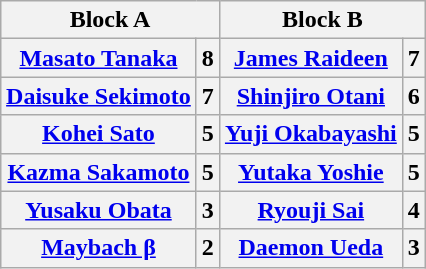<table class="wikitable" style="margin: 1em auto 1em auto">
<tr>
<th colspan="2">Block A</th>
<th colspan="2">Block B</th>
</tr>
<tr>
<th><a href='#'>Masato Tanaka</a></th>
<th>8</th>
<th><a href='#'>James Raideen</a></th>
<th>7</th>
</tr>
<tr>
<th><a href='#'>Daisuke Sekimoto</a></th>
<th>7</th>
<th><a href='#'>Shinjiro Otani</a></th>
<th>6</th>
</tr>
<tr>
<th><a href='#'>Kohei Sato</a></th>
<th>5</th>
<th><a href='#'>Yuji Okabayashi</a></th>
<th>5</th>
</tr>
<tr>
<th><a href='#'>Kazma Sakamoto</a></th>
<th>5</th>
<th><a href='#'>Yutaka Yoshie</a></th>
<th>5</th>
</tr>
<tr>
<th><a href='#'>Yusaku Obata</a></th>
<th>3</th>
<th><a href='#'>Ryouji Sai</a></th>
<th>4</th>
</tr>
<tr>
<th><a href='#'>Maybach β</a></th>
<th>2</th>
<th><a href='#'>Daemon Ueda</a></th>
<th>3</th>
</tr>
</table>
